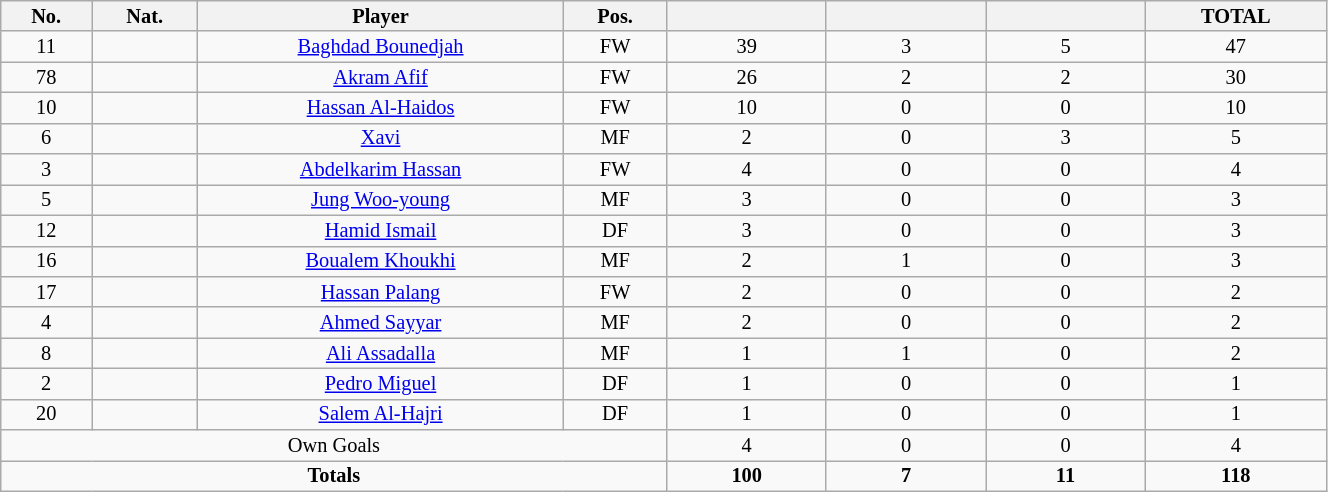<table class="wikitable sortable alternance"  style="font-size:85%; text-align:center; line-height:14px; width:70%;">
<tr>
<th width=10>No.</th>
<th width=10>Nat.</th>
<th width=100>Player</th>
<th width=10>Pos.</th>
<th width=40></th>
<th width=40></th>
<th width=40></th>
<th width=40>TOTAL</th>
</tr>
<tr>
<td>11</td>
<td></td>
<td><a href='#'>Baghdad Bounedjah</a></td>
<td>FW</td>
<td>39</td>
<td>3</td>
<td>5</td>
<td>47</td>
</tr>
<tr>
<td>78</td>
<td></td>
<td><a href='#'>Akram Afif</a></td>
<td>FW</td>
<td>26</td>
<td>2</td>
<td>2</td>
<td>30</td>
</tr>
<tr>
<td>10</td>
<td></td>
<td><a href='#'>Hassan Al-Haidos</a></td>
<td>FW</td>
<td>10</td>
<td>0</td>
<td>0</td>
<td>10</td>
</tr>
<tr>
<td>6</td>
<td></td>
<td><a href='#'>Xavi</a></td>
<td>MF</td>
<td>2</td>
<td>0</td>
<td>3</td>
<td>5</td>
</tr>
<tr>
<td>3</td>
<td></td>
<td><a href='#'>Abdelkarim Hassan</a></td>
<td>FW</td>
<td>4</td>
<td>0</td>
<td>0</td>
<td>4</td>
</tr>
<tr>
<td>5</td>
<td></td>
<td><a href='#'>Jung Woo-young</a></td>
<td>MF</td>
<td>3</td>
<td>0</td>
<td>0</td>
<td>3</td>
</tr>
<tr>
<td>12</td>
<td></td>
<td><a href='#'>Hamid Ismail</a></td>
<td>DF</td>
<td>3</td>
<td>0</td>
<td>0</td>
<td>3</td>
</tr>
<tr>
<td>16</td>
<td></td>
<td><a href='#'>Boualem Khoukhi</a></td>
<td>MF</td>
<td>2</td>
<td>1</td>
<td>0</td>
<td>3</td>
</tr>
<tr>
<td>17</td>
<td></td>
<td><a href='#'>Hassan Palang</a></td>
<td>FW</td>
<td>2</td>
<td>0</td>
<td>0</td>
<td>2</td>
</tr>
<tr>
<td>4</td>
<td></td>
<td><a href='#'>Ahmed Sayyar</a></td>
<td>MF</td>
<td>2</td>
<td>0</td>
<td>0</td>
<td>2</td>
</tr>
<tr>
<td>8</td>
<td></td>
<td><a href='#'>Ali Assadalla</a></td>
<td>MF</td>
<td>1</td>
<td>1</td>
<td>0</td>
<td>2</td>
</tr>
<tr>
<td>2</td>
<td></td>
<td><a href='#'>Pedro Miguel</a></td>
<td>DF</td>
<td>1</td>
<td>0</td>
<td>0</td>
<td>1</td>
</tr>
<tr>
<td>20</td>
<td></td>
<td><a href='#'>Salem Al-Hajri</a></td>
<td>DF</td>
<td>1</td>
<td>0</td>
<td>0</td>
<td>1</td>
</tr>
<tr class="sortbottom">
<td colspan="4">Own Goals</td>
<td>4</td>
<td>0</td>
<td>0</td>
<td>4</td>
</tr>
<tr class="sortbottom">
<td colspan="4"><strong>Totals</strong></td>
<td><strong>100</strong></td>
<td><strong>7</strong></td>
<td><strong>11</strong></td>
<td><strong>118</strong></td>
</tr>
</table>
